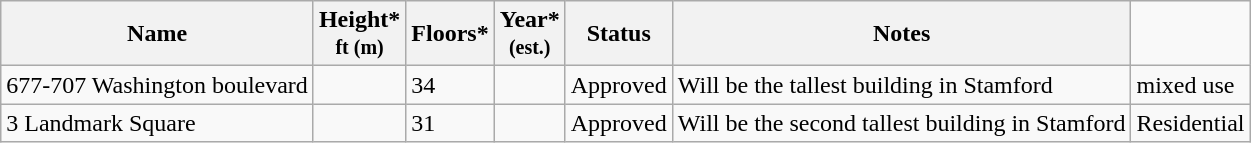<table class="wikitable">
<tr>
<th>Name</th>
<th>Height*<br><small>ft (m)</small></th>
<th>Floors*</th>
<th>Year*<br><small>(est.)</small></th>
<th>Status</th>
<th>Notes</th>
</tr>
<tr>
<td>677-707 Washington boulevard</td>
<td></td>
<td>34</td>
<td></td>
<td>Approved</td>
<td>Will be the tallest building in Stamford</td>
<td>mixed use</td>
</tr>
<tr>
<td>3 Landmark Square</td>
<td></td>
<td>31</td>
<td></td>
<td>Approved</td>
<td>Will be the second tallest building in Stamford</td>
<td>Residential</td>
</tr>
</table>
